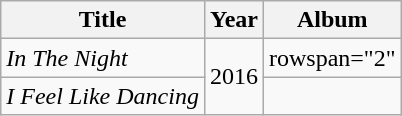<table class="wikitable">
<tr>
<th>Title</th>
<th>Year</th>
<th>Album</th>
</tr>
<tr>
<td><em>In The Night</em></td>
<td rowspan="2">2016</td>
<td>rowspan="2" </td>
</tr>
<tr>
<td><em>I Feel Like Dancing</em></td>
</tr>
</table>
